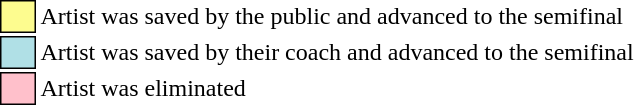<table class="toccolours" style="font-size: 100%">
<tr>
<td style="background:#fdfc8f; border:1px solid black">     </td>
<td>Artist was saved by the public and advanced to the semifinal</td>
</tr>
<tr>
<td style="background:#b0e0e6; border:1px solid black">     </td>
<td>Artist was saved by their coach and advanced to the semifinal</td>
</tr>
<tr>
<td style="background:pink; border:1px solid black">     </td>
<td>Artist was eliminated</td>
</tr>
</table>
